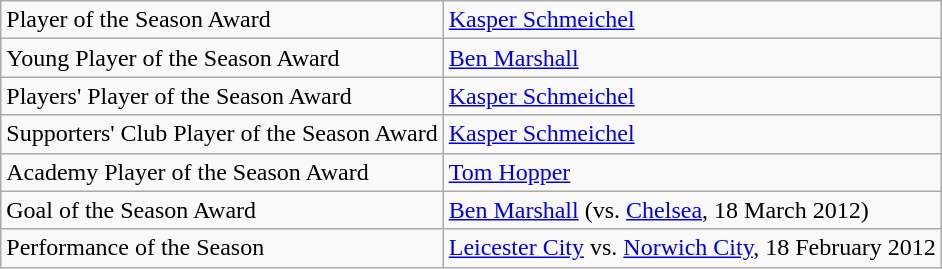<table class="wikitable"  class= style="text-align:left; font-size:95%">
<tr>
<td>Player of the Season Award</td>
<td> <a href='#'>Kasper Schmeichel</a></td>
</tr>
<tr>
<td>Young Player of the Season Award</td>
<td> <a href='#'>Ben Marshall</a></td>
</tr>
<tr>
<td>Players' Player of the Season Award</td>
<td> <a href='#'>Kasper Schmeichel</a></td>
</tr>
<tr>
<td>Supporters' Club Player of the Season Award</td>
<td> <a href='#'>Kasper Schmeichel</a></td>
</tr>
<tr>
<td>Academy Player of the Season Award</td>
<td> <a href='#'>Tom Hopper</a></td>
</tr>
<tr>
<td>Goal of the Season Award</td>
<td> <a href='#'>Ben Marshall</a> (vs. <a href='#'>Chelsea</a>, 18 March 2012)</td>
</tr>
<tr>
<td>Performance of the Season</td>
<td><a href='#'>Leicester City</a> vs. <a href='#'>Norwich City</a>, 18 February 2012</td>
</tr>
</table>
